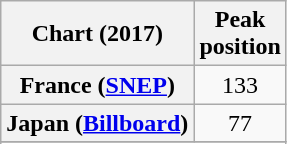<table class="wikitable sortable plainrowheaders" style="text-align:center">
<tr>
<th scope="col">Chart (2017)</th>
<th scope="col">Peak<br> position</th>
</tr>
<tr>
<th scope="row">France (<a href='#'>SNEP</a>)</th>
<td>133</td>
</tr>
<tr>
<th scope="row">Japan (<a href='#'>Billboard</a>)</th>
<td>77</td>
</tr>
<tr>
</tr>
<tr>
</tr>
</table>
